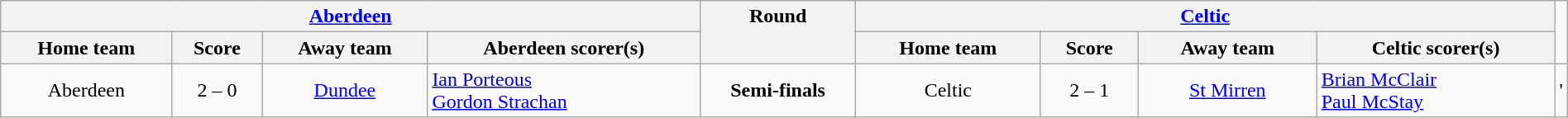<table width=100% border=0 class=wikitable style="text-align: center">
<tr valign=top>
<th colspan=4 width=45%><a href='#'>Aberdeen</a></th>
<th rowspan=2 valign=center width=10%>Round</th>
<th colspan=4 width=45%><a href='#'>Celtic</a></th>
</tr>
<tr>
<th>Home team</th>
<th>Score</th>
<th>Away team</th>
<th>Aberdeen scorer(s)</th>
<th>Home team</th>
<th>Score</th>
<th>Away team</th>
<th>Celtic scorer(s)</th>
</tr>
<tr>
<td>Aberdeen</td>
<td>2 – 0</td>
<td><a href='#'>Dundee</a></td>
<td align=left><a href='#'>Ian Porteous</a> <br> <a href='#'>Gordon Strachan</a> </td>
<td><strong>Semi-finals</strong></td>
<td>Celtic</td>
<td>2 – 1</td>
<td><a href='#'>St Mirren</a></td>
<td align=left><a href='#'>Brian McClair</a> <br> <a href='#'>Paul McStay</a> </td>
<td>'</td>
</tr>
</table>
